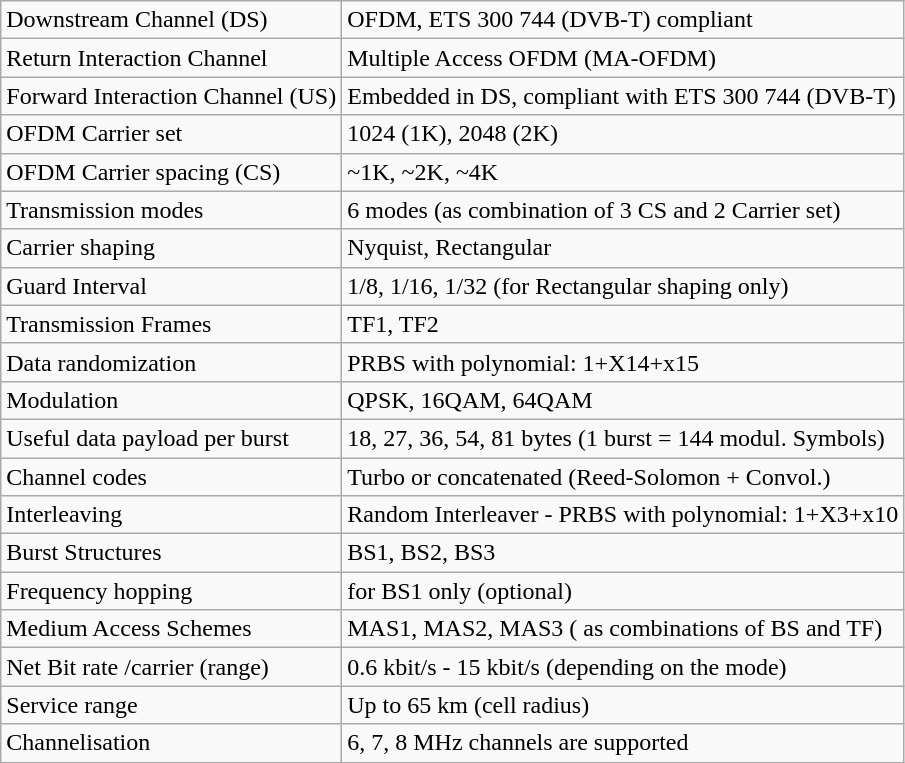<table class="wikitable">
<tr>
<td>Downstream Channel (DS)</td>
<td>OFDM, ETS 300 744 (DVB-T) compliant</td>
</tr>
<tr>
<td>Return Interaction Channel</td>
<td>Multiple Access OFDM (MA-OFDM)</td>
</tr>
<tr>
<td>Forward Interaction Channel (US)</td>
<td>Embedded in DS, compliant with ETS 300 744 (DVB-T)</td>
</tr>
<tr>
<td>OFDM Carrier set</td>
<td>1024 (1K), 2048 (2K)</td>
</tr>
<tr>
<td>OFDM Carrier spacing (CS)</td>
<td>~1K, ~2K, ~4K</td>
</tr>
<tr>
<td>Transmission modes</td>
<td>6 modes (as combination of 3 CS and 2 Carrier set)</td>
</tr>
<tr>
<td>Carrier shaping</td>
<td>Nyquist, Rectangular</td>
</tr>
<tr>
<td>Guard Interval</td>
<td>1/8, 1/16, 1/32 (for Rectangular shaping only)</td>
</tr>
<tr>
<td>Transmission Frames</td>
<td>TF1, TF2</td>
</tr>
<tr>
<td>Data randomization</td>
<td>PRBS with polynomial: 1+X14+x15</td>
</tr>
<tr>
<td>Modulation</td>
<td>QPSK, 16QAM, 64QAM</td>
</tr>
<tr>
<td>Useful data payload per burst</td>
<td>18, 27, 36, 54, 81 bytes (1 burst = 144 modul. Symbols)</td>
</tr>
<tr>
<td>Channel codes</td>
<td>Turbo or concatenated (Reed-Solomon + Convol.)</td>
</tr>
<tr>
<td>Interleaving</td>
<td>Random Interleaver - PRBS with polynomial: 1+X3+x10</td>
</tr>
<tr>
<td>Burst Structures</td>
<td>BS1, BS2, BS3</td>
</tr>
<tr>
<td>Frequency hopping</td>
<td>for BS1 only (optional)</td>
</tr>
<tr>
<td>Medium Access Schemes</td>
<td>MAS1, MAS2, MAS3 ( as combinations of BS and TF)</td>
</tr>
<tr>
<td>Net Bit rate /carrier (range)</td>
<td>0.6 kbit/s - 15 kbit/s (depending on the mode)</td>
</tr>
<tr>
<td>Service range</td>
<td>Up to 65 km (cell radius)</td>
</tr>
<tr>
<td>Channelisation</td>
<td>6, 7, 8 MHz channels are supported</td>
</tr>
</table>
